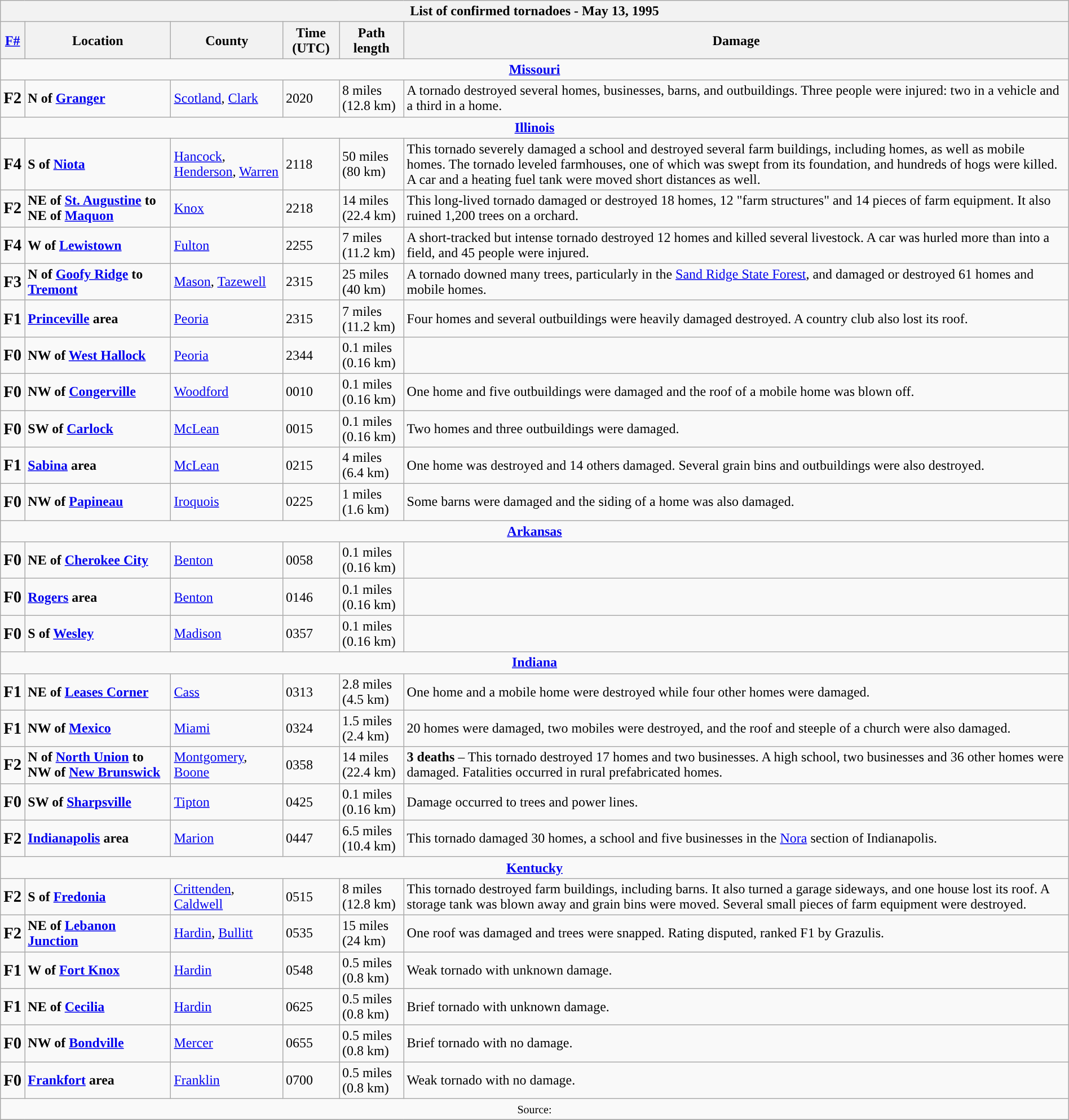<table class="wikitable collapsible" width="100%">
<tr>
<th colspan="6">List of confirmed tornadoes - May 13, 1995</th>
</tr>
<tr>
<th><a href='#'>F#</a></th>
<th>Location</th>
<th>County</th>
<th>Time (UTC)</th>
<th>Path length</th>
<th>Damage</th>
</tr>
<tr>
<td colspan="7" align=center><strong><a href='#'>Missouri</a></strong></td>
</tr>
<tr>
<td><big><strong>F2</strong></big></td>
<td><strong>N of <a href='#'>Granger</a></strong></td>
<td><a href='#'>Scotland</a>, <a href='#'>Clark</a></td>
<td>2020</td>
<td>8 miles <br> (12.8 km)</td>
<td>A tornado destroyed several homes, businesses, barns, and outbuildings. Three people were injured: two in a vehicle and a third in a home.</td>
</tr>
<tr>
<td colspan="7" align=center><strong><a href='#'>Illinois</a></strong></td>
</tr>
<tr>
<td><big><strong>F4</strong></big></td>
<td><strong>S of <a href='#'>Niota</a></strong></td>
<td><a href='#'>Hancock</a>, <a href='#'>Henderson</a>, <a href='#'>Warren</a></td>
<td>2118</td>
<td>50 miles <br> (80 km)</td>
<td>This tornado severely damaged a school and destroyed several farm buildings, including homes, as well as mobile homes. The tornado leveled farmhouses, one of which was swept from its foundation, and hundreds of hogs were killed. A car and a heating fuel tank were moved short distances as well.</td>
</tr>
<tr>
<td><big><strong>F2</strong></big></td>
<td><strong>NE of <a href='#'>St. Augustine</a> to NE of <a href='#'>Maquon</a></strong></td>
<td><a href='#'>Knox</a></td>
<td>2218</td>
<td>14 miles <br> (22.4 km)</td>
<td>This long-lived tornado damaged or destroyed 18 homes, 12 "farm structures" and 14 pieces of farm equipment. It also ruined 1,200 trees on a  orchard.</td>
</tr>
<tr>
<td><big><strong>F4</strong></big></td>
<td><strong>W of <a href='#'>Lewistown</a></strong></td>
<td><a href='#'>Fulton</a></td>
<td>2255</td>
<td>7 miles <br> (11.2 km)</td>
<td>A short-tracked but intense tornado destroyed 12 homes and killed several livestock. A car was hurled more than  into a field, and 45 people were injured.</td>
</tr>
<tr>
<td><big><strong>F3</strong></big></td>
<td><strong>N of <a href='#'>Goofy Ridge</a> to <a href='#'>Tremont</a></strong></td>
<td><a href='#'>Mason</a>, <a href='#'>Tazewell</a></td>
<td>2315</td>
<td>25 miles <br> (40 km)</td>
<td>A tornado downed many trees, particularly in the <a href='#'>Sand Ridge State Forest</a>, and damaged or destroyed 61 homes and mobile homes.</td>
</tr>
<tr>
<td><big><strong>F1</strong></big></td>
<td><strong><a href='#'>Princeville</a> area</strong></td>
<td><a href='#'>Peoria</a></td>
<td>2315</td>
<td>7 miles <br> (11.2 km)</td>
<td>Four homes and several outbuildings were heavily damaged destroyed. A country club also lost its roof.</td>
</tr>
<tr>
<td><big><strong>F0</strong></big></td>
<td><strong>NW of <a href='#'>West Hallock</a></strong></td>
<td><a href='#'>Peoria</a></td>
<td>2344</td>
<td>0.1 miles <br> (0.16 km)</td>
<td></td>
</tr>
<tr>
<td><big><strong>F0</strong></big></td>
<td><strong>NW of <a href='#'>Congerville</a></strong></td>
<td><a href='#'>Woodford</a></td>
<td>0010</td>
<td>0.1 miles <br> (0.16 km)</td>
<td>One home and five outbuildings were damaged and the roof of a mobile home was blown off.</td>
</tr>
<tr>
<td><big><strong>F0</strong></big></td>
<td><strong>SW of <a href='#'>Carlock</a></strong></td>
<td><a href='#'>McLean</a></td>
<td>0015</td>
<td>0.1 miles <br> (0.16 km)</td>
<td>Two homes and three outbuildings were damaged.</td>
</tr>
<tr>
<td><big><strong>F1</strong></big></td>
<td><strong><a href='#'>Sabina</a> area</strong></td>
<td><a href='#'>McLean</a></td>
<td>0215</td>
<td>4 miles <br> (6.4 km)</td>
<td>One home was destroyed and 14 others damaged. Several grain bins and outbuildings were also destroyed.</td>
</tr>
<tr>
<td><big><strong>F0</strong></big></td>
<td><strong>NW of <a href='#'>Papineau</a></strong></td>
<td><a href='#'>Iroquois</a></td>
<td>0225</td>
<td>1 miles <br> (1.6 km)</td>
<td>Some barns were damaged and the siding of a home was also damaged.</td>
</tr>
<tr>
<td colspan="7" align=center><strong><a href='#'>Arkansas</a></strong></td>
</tr>
<tr>
<td><big><strong>F0</strong></big></td>
<td><strong>NE of <a href='#'>Cherokee City</a></strong></td>
<td><a href='#'>Benton</a></td>
<td>0058</td>
<td>0.1 miles <br> (0.16 km)</td>
<td></td>
</tr>
<tr>
<td><big><strong>F0</strong></big></td>
<td><strong><a href='#'>Rogers</a> area</strong></td>
<td><a href='#'>Benton</a></td>
<td>0146</td>
<td>0.1 miles <br> (0.16 km)</td>
<td></td>
</tr>
<tr>
<td><big><strong>F0</strong></big></td>
<td><strong>S of <a href='#'>Wesley</a></strong></td>
<td><a href='#'>Madison</a></td>
<td>0357</td>
<td>0.1 miles <br> (0.16 km)</td>
<td></td>
</tr>
<tr>
<td colspan="7" align=center><strong><a href='#'>Indiana</a></strong></td>
</tr>
<tr>
<td><big><strong>F1</strong></big></td>
<td><strong>NE of <a href='#'>Leases Corner</a></strong></td>
<td><a href='#'>Cass</a></td>
<td>0313</td>
<td>2.8 miles <br> (4.5 km)</td>
<td>One home and a mobile home were destroyed while four other homes were damaged.</td>
</tr>
<tr>
<td><big><strong>F1</strong></big></td>
<td><strong>NW of <a href='#'>Mexico</a></strong></td>
<td><a href='#'>Miami</a></td>
<td>0324</td>
<td>1.5 miles <br> (2.4 km)</td>
<td>20 homes were damaged, two mobiles were destroyed, and the roof and steeple of a church were also damaged.</td>
</tr>
<tr>
<td><big><strong>F2</strong></big></td>
<td><strong>N of <a href='#'>North Union</a> to NW of <a href='#'>New Brunswick</a></strong></td>
<td><a href='#'>Montgomery</a>, <a href='#'>Boone</a></td>
<td>0358</td>
<td>14 miles <br> (22.4 km)</td>
<td><strong>3 deaths</strong> – This tornado destroyed 17 homes and two businesses. A high school, two businesses and 36 other homes were damaged. Fatalities occurred in rural prefabricated homes.</td>
</tr>
<tr>
<td><big><strong>F0</strong></big></td>
<td><strong>SW of <a href='#'>Sharpsville</a></strong></td>
<td><a href='#'>Tipton</a></td>
<td>0425</td>
<td>0.1 miles <br> (0.16 km)</td>
<td>Damage occurred to trees and power lines.</td>
</tr>
<tr>
<td><big><strong>F2</strong></big></td>
<td><strong><a href='#'>Indianapolis</a> area</strong></td>
<td><a href='#'>Marion</a></td>
<td>0447</td>
<td>6.5 miles <br> (10.4 km)</td>
<td>This tornado damaged 30 homes, a school and five businesses in the <a href='#'>Nora</a> section of Indianapolis.</td>
</tr>
<tr>
<td colspan="7" align=center><strong><a href='#'>Kentucky</a></strong></td>
</tr>
<tr>
<td><big><strong>F2</strong></big></td>
<td><strong>S of <a href='#'>Fredonia</a></strong></td>
<td><a href='#'>Crittenden</a>, <a href='#'>Caldwell</a></td>
<td>0515</td>
<td>8 miles <br> (12.8 km)</td>
<td>This tornado destroyed farm buildings, including barns. It also turned a garage sideways, and one house lost its roof. A storage tank was blown away and grain bins were moved. Several small pieces of farm equipment were destroyed.</td>
</tr>
<tr>
<td><big><strong>F2</strong></big></td>
<td><strong>NE of <a href='#'>Lebanon Junction</a></strong></td>
<td><a href='#'>Hardin</a>, <a href='#'>Bullitt</a></td>
<td>0535</td>
<td>15 miles <br> (24 km)</td>
<td>One roof was damaged and trees were snapped. Rating disputed, ranked F1 by Grazulis.</td>
</tr>
<tr>
<td><big><strong>F1</strong></big></td>
<td><strong>W of <a href='#'>Fort Knox</a></strong></td>
<td><a href='#'>Hardin</a></td>
<td>0548</td>
<td>0.5 miles <br> (0.8 km)</td>
<td>Weak tornado with unknown damage.</td>
</tr>
<tr>
<td><big><strong>F1</strong></big></td>
<td><strong>NE of <a href='#'>Cecilia</a></strong></td>
<td><a href='#'>Hardin</a></td>
<td>0625</td>
<td>0.5 miles <br> (0.8 km)</td>
<td>Brief tornado with unknown damage.</td>
</tr>
<tr>
<td><big><strong>F0</strong></big></td>
<td><strong>NW of <a href='#'>Bondville</a></strong></td>
<td><a href='#'>Mercer</a></td>
<td>0655</td>
<td>0.5 miles <br> (0.8 km)</td>
<td>Brief tornado with no damage.</td>
</tr>
<tr>
<td><big><strong>F0</strong></big></td>
<td><strong><a href='#'>Frankfort</a> area</strong></td>
<td><a href='#'>Franklin</a></td>
<td>0700</td>
<td>0.5 miles <br> (0.8 km)</td>
<td>Weak tornado with no damage.</td>
</tr>
<tr>
<td colspan="7" align=center><small>Source:  </small></td>
</tr>
<tr>
</tr>
</table>
